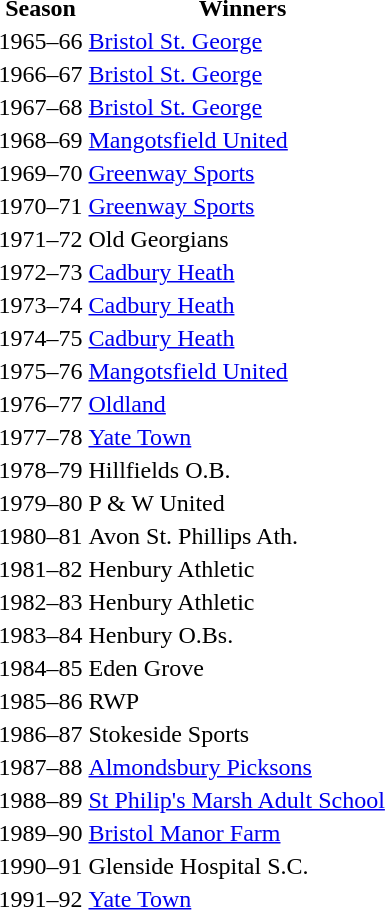<table>
<tr>
<th>Season</th>
<th>  Winners</th>
</tr>
<tr>
<td>1965–66</td>
<td><a href='#'>Bristol St. George</a></td>
</tr>
<tr>
<td>1966–67</td>
<td><a href='#'>Bristol St. George</a></td>
</tr>
<tr>
<td>1967–68</td>
<td><a href='#'>Bristol St. George</a></td>
</tr>
<tr>
<td>1968–69</td>
<td><a href='#'>Mangotsfield United</a></td>
</tr>
<tr>
<td>1969–70</td>
<td><a href='#'>Greenway Sports</a></td>
</tr>
<tr>
<td>1970–71</td>
<td><a href='#'>Greenway Sports</a></td>
</tr>
<tr>
<td>1971–72</td>
<td>Old Georgians</td>
</tr>
<tr>
<td>1972–73</td>
<td><a href='#'>Cadbury Heath</a></td>
</tr>
<tr>
<td>1973–74</td>
<td><a href='#'>Cadbury Heath</a></td>
</tr>
<tr>
<td>1974–75</td>
<td><a href='#'>Cadbury Heath</a></td>
</tr>
<tr>
<td>1975–76</td>
<td><a href='#'>Mangotsfield United</a></td>
</tr>
<tr>
<td>1976–77</td>
<td><a href='#'>Oldland</a></td>
</tr>
<tr>
<td>1977–78</td>
<td><a href='#'>Yate Town</a></td>
</tr>
<tr>
<td>1978–79</td>
<td>Hillfields O.B.</td>
</tr>
<tr>
<td>1979–80</td>
<td>P & W United</td>
</tr>
<tr>
<td>1980–81</td>
<td>Avon St. Phillips Ath.</td>
</tr>
<tr>
<td>1981–82</td>
<td>Henbury Athletic</td>
</tr>
<tr>
<td>1982–83</td>
<td>Henbury Athletic</td>
</tr>
<tr>
<td>1983–84</td>
<td>Henbury O.Bs.</td>
</tr>
<tr>
<td>1984–85</td>
<td>Eden Grove</td>
</tr>
<tr>
<td>1985–86</td>
<td>RWP</td>
</tr>
<tr>
<td>1986–87</td>
<td>Stokeside Sports</td>
</tr>
<tr>
<td>1987–88</td>
<td><a href='#'>Almondsbury Picksons</a></td>
</tr>
<tr>
<td>1988–89</td>
<td><a href='#'>St Philip's Marsh Adult School</a></td>
</tr>
<tr>
<td>1989–90</td>
<td><a href='#'>Bristol Manor Farm</a></td>
</tr>
<tr>
<td>1990–91</td>
<td>Glenside Hospital S.C.</td>
</tr>
<tr>
<td>1991–92</td>
<td><a href='#'>Yate Town</a></td>
</tr>
</table>
